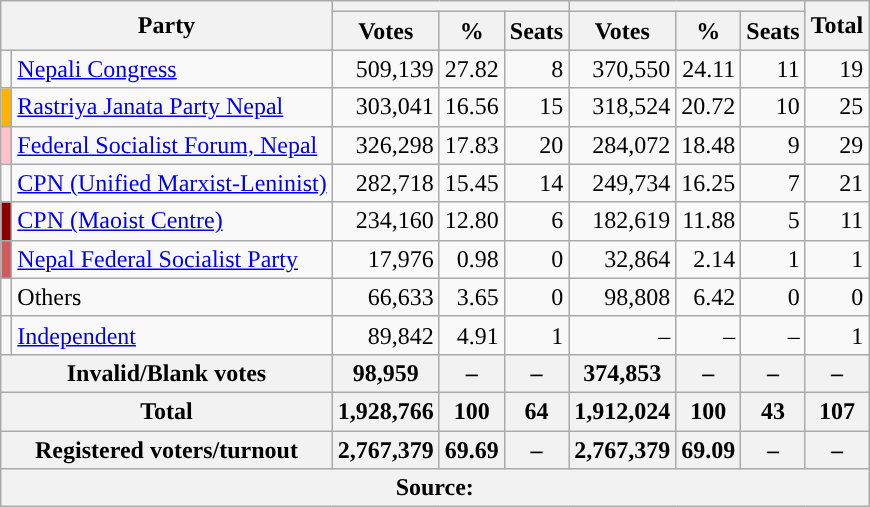<table class="wikitable" style="text-align:right">
<tr>
<th colspan="2" rowspan="2">Party</th>
<th colspan="3"></th>
<th colspan="3"></th>
<th rowspan="2">Total</th>
</tr>
<tr>
<th>Votes</th>
<th>%</th>
<th>Seats</th>
<th>Votes</th>
<th>%</th>
<th>Seats</th>
</tr>
<tr>
<td></td>
<td align="left"><a href='#'>Nepali Congress</a></td>
<td>509,139</td>
<td>27.82</td>
<td>8</td>
<td>370,550</td>
<td>24.11</td>
<td>11</td>
<td>19</td>
</tr>
<tr>
<td bgcolor="FFb300"></td>
<td align="left"><a href='#'>Rastriya Janata Party Nepal</a></td>
<td>303,041</td>
<td>16.56</td>
<td>15</td>
<td>318,524</td>
<td>20.72</td>
<td>10</td>
<td>25</td>
</tr>
<tr>
<td bgcolor="FFC0CB"></td>
<td align="left"><a href='#'>Federal Socialist Forum, Nepal</a></td>
<td>326,298</td>
<td>17.83</td>
<td>20</td>
<td>284,072</td>
<td>18.48</td>
<td>9</td>
<td>29</td>
</tr>
<tr>
<td></td>
<td align="left"><a href='#'>CPN (Unified Marxist-Leninist)</a></td>
<td>282,718</td>
<td>15.45</td>
<td>14</td>
<td>249,734</td>
<td>16.25</td>
<td>7</td>
<td>21</td>
</tr>
<tr>
<td bgcolor="8B0000"></td>
<td align="left"><a href='#'>CPN (Maoist Centre)</a></td>
<td>234,160</td>
<td>12.80</td>
<td>6</td>
<td>182,619</td>
<td>11.88</td>
<td>5</td>
<td>11</td>
</tr>
<tr>
<td bgcolor=#CD5C5C></td>
<td align="left"><a href='#'>Nepal Federal Socialist Party</a></td>
<td>17,976</td>
<td>0.98</td>
<td>0</td>
<td>32,864</td>
<td>2.14</td>
<td>1</td>
<td>1</td>
</tr>
<tr>
<td></td>
<td align="left">Others</td>
<td>66,633</td>
<td>3.65</td>
<td>0</td>
<td>98,808</td>
<td>6.42</td>
<td>0</td>
<td>0</td>
</tr>
<tr>
<td></td>
<td align="left"><a href='#'>Independent</a></td>
<td>89,842</td>
<td>4.91</td>
<td>1</td>
<td>–</td>
<td>–</td>
<td>–</td>
<td>1</td>
</tr>
<tr>
<th colspan="2">Invalid/Blank votes</th>
<th>98,959</th>
<th>–</th>
<th>–</th>
<th>374,853</th>
<th>–</th>
<th>–</th>
<th>–</th>
</tr>
<tr>
<th colspan="2">Total</th>
<th>1,928,766</th>
<th>100</th>
<th>64</th>
<th>1,912,024</th>
<th>100</th>
<th>43</th>
<th>107</th>
</tr>
<tr>
<th colspan="2">Registered voters/turnout</th>
<th>2,767,379</th>
<th>69.69</th>
<th>–</th>
<th>2,767,379</th>
<th>69.09</th>
<th>–</th>
<th>–</th>
</tr>
<tr>
<th colspan="9">Source: </th>
</tr>
</table>
